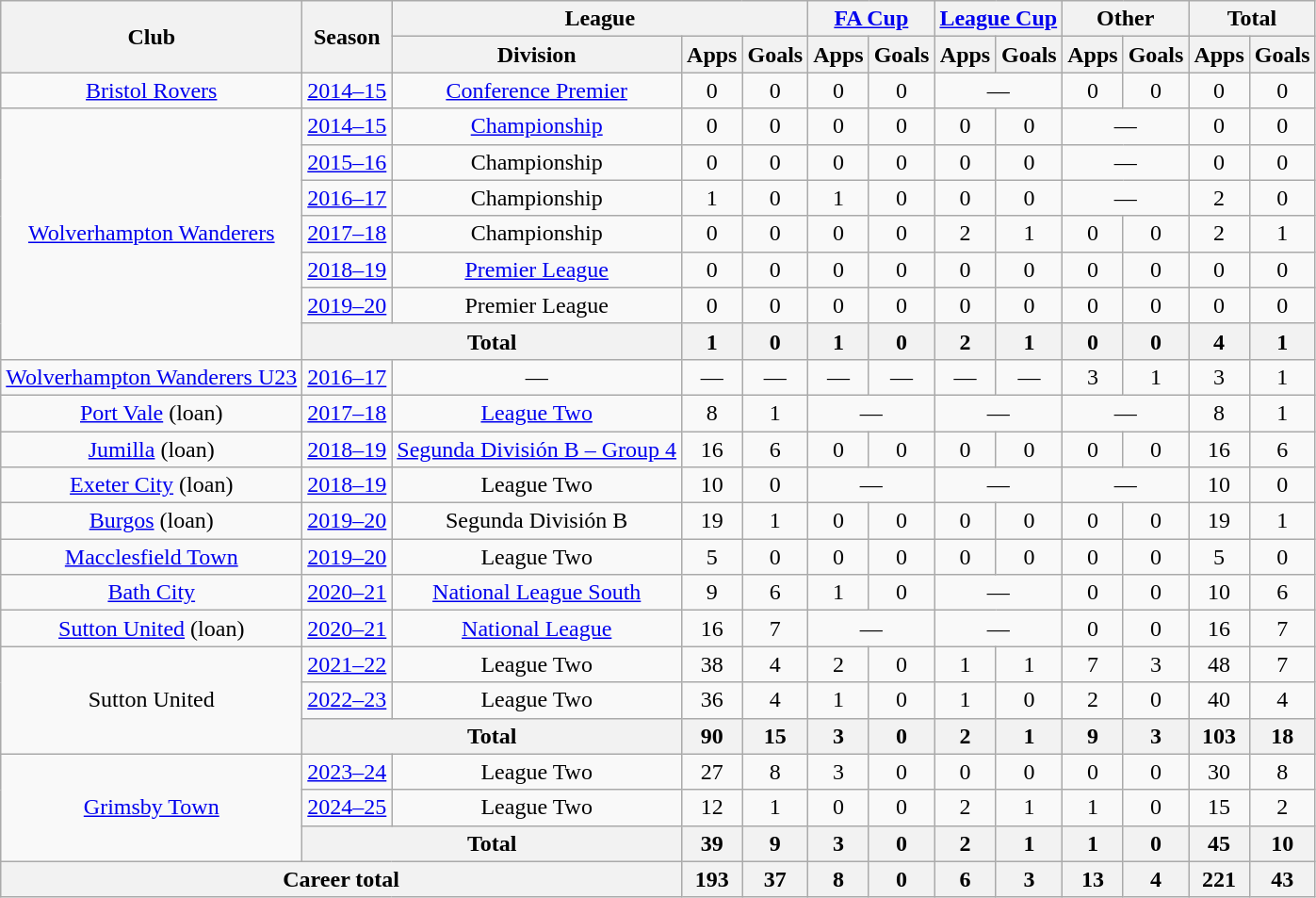<table class="wikitable" style="text-align:center">
<tr>
<th rowspan="2">Club</th>
<th rowspan="2">Season</th>
<th colspan="3">League</th>
<th colspan="2"><a href='#'>FA Cup</a></th>
<th colspan="2"><a href='#'>League Cup</a></th>
<th colspan="2">Other</th>
<th colspan="2">Total</th>
</tr>
<tr>
<th>Division</th>
<th>Apps</th>
<th>Goals</th>
<th>Apps</th>
<th>Goals</th>
<th>Apps</th>
<th>Goals</th>
<th>Apps</th>
<th>Goals</th>
<th>Apps</th>
<th>Goals</th>
</tr>
<tr>
<td><a href='#'>Bristol Rovers</a></td>
<td><a href='#'>2014–15</a></td>
<td><a href='#'>Conference Premier</a></td>
<td>0</td>
<td>0</td>
<td>0</td>
<td>0</td>
<td colspan="2">—</td>
<td>0</td>
<td>0</td>
<td>0</td>
<td>0</td>
</tr>
<tr>
<td rowspan="7"><a href='#'>Wolverhampton Wanderers</a></td>
<td><a href='#'>2014–15</a></td>
<td><a href='#'>Championship</a></td>
<td>0</td>
<td>0</td>
<td>0</td>
<td>0</td>
<td>0</td>
<td>0</td>
<td colspan="2">—</td>
<td>0</td>
<td>0</td>
</tr>
<tr>
<td><a href='#'>2015–16</a></td>
<td>Championship</td>
<td>0</td>
<td>0</td>
<td>0</td>
<td>0</td>
<td>0</td>
<td>0</td>
<td colspan="2">—</td>
<td>0</td>
<td>0</td>
</tr>
<tr>
<td><a href='#'>2016–17</a></td>
<td>Championship</td>
<td>1</td>
<td>0</td>
<td>1</td>
<td>0</td>
<td>0</td>
<td>0</td>
<td colspan="2">—</td>
<td>2</td>
<td>0</td>
</tr>
<tr>
<td><a href='#'>2017–18</a></td>
<td>Championship</td>
<td>0</td>
<td>0</td>
<td>0</td>
<td>0</td>
<td>2</td>
<td>1</td>
<td>0</td>
<td>0</td>
<td>2</td>
<td>1</td>
</tr>
<tr>
<td><a href='#'>2018–19</a></td>
<td><a href='#'>Premier League</a></td>
<td>0</td>
<td>0</td>
<td>0</td>
<td>0</td>
<td>0</td>
<td>0</td>
<td>0</td>
<td>0</td>
<td>0</td>
<td>0</td>
</tr>
<tr>
<td><a href='#'>2019–20</a></td>
<td>Premier League</td>
<td>0</td>
<td>0</td>
<td>0</td>
<td>0</td>
<td>0</td>
<td>0</td>
<td>0</td>
<td>0</td>
<td>0</td>
<td>0</td>
</tr>
<tr>
<th colspan="2">Total</th>
<th>1</th>
<th>0</th>
<th>1</th>
<th>0</th>
<th>2</th>
<th>1</th>
<th>0</th>
<th>0</th>
<th>4</th>
<th>1</th>
</tr>
<tr>
<td><a href='#'>Wolverhampton Wanderers U23</a></td>
<td><a href='#'>2016–17</a></td>
<td>—</td>
<td>—</td>
<td>—</td>
<td>—</td>
<td>—</td>
<td>—</td>
<td>—</td>
<td>3</td>
<td>1</td>
<td>3</td>
<td>1</td>
</tr>
<tr>
<td><a href='#'>Port Vale</a> (loan)</td>
<td><a href='#'>2017–18</a></td>
<td><a href='#'>League Two</a></td>
<td>8</td>
<td>1</td>
<td colspan="2">—</td>
<td colspan="2">—</td>
<td colspan="2">—</td>
<td>8</td>
<td>1</td>
</tr>
<tr>
<td><a href='#'>Jumilla</a> (loan)</td>
<td><a href='#'>2018–19</a></td>
<td><a href='#'>Segunda División B – Group 4</a></td>
<td>16</td>
<td>6</td>
<td>0</td>
<td>0</td>
<td>0</td>
<td>0</td>
<td>0</td>
<td>0</td>
<td>16</td>
<td>6</td>
</tr>
<tr>
<td><a href='#'>Exeter City</a> (loan)</td>
<td><a href='#'>2018–19</a></td>
<td>League Two</td>
<td>10</td>
<td>0</td>
<td colspan="2">—</td>
<td colspan="2">—</td>
<td colspan="2">—</td>
<td>10</td>
<td>0</td>
</tr>
<tr>
<td><a href='#'>Burgos</a> (loan)</td>
<td><a href='#'>2019–20</a></td>
<td>Segunda División B</td>
<td>19</td>
<td>1</td>
<td>0</td>
<td>0</td>
<td>0</td>
<td>0</td>
<td>0</td>
<td>0</td>
<td>19</td>
<td>1</td>
</tr>
<tr>
<td><a href='#'>Macclesfield Town</a></td>
<td><a href='#'>2019–20</a></td>
<td>League Two</td>
<td>5</td>
<td>0</td>
<td>0</td>
<td>0</td>
<td>0</td>
<td>0</td>
<td>0</td>
<td>0</td>
<td>5</td>
<td>0</td>
</tr>
<tr>
<td><a href='#'>Bath City</a></td>
<td><a href='#'>2020–21</a></td>
<td><a href='#'>National League South</a></td>
<td>9</td>
<td>6</td>
<td>1</td>
<td>0</td>
<td colspan="2">—</td>
<td>0</td>
<td>0</td>
<td>10</td>
<td>6</td>
</tr>
<tr>
<td><a href='#'>Sutton United</a> (loan)</td>
<td><a href='#'>2020–21</a></td>
<td><a href='#'>National League</a></td>
<td>16</td>
<td>7</td>
<td colspan="2">—</td>
<td colspan="2">—</td>
<td>0</td>
<td>0</td>
<td>16</td>
<td>7</td>
</tr>
<tr>
<td rowspan="3">Sutton United</td>
<td><a href='#'>2021–22</a></td>
<td>League Two</td>
<td>38</td>
<td>4</td>
<td>2</td>
<td>0</td>
<td>1</td>
<td>1</td>
<td>7</td>
<td>3</td>
<td>48</td>
<td>7</td>
</tr>
<tr>
<td><a href='#'>2022–23</a></td>
<td>League Two</td>
<td>36</td>
<td>4</td>
<td>1</td>
<td>0</td>
<td>1</td>
<td>0</td>
<td>2</td>
<td>0</td>
<td>40</td>
<td>4</td>
</tr>
<tr>
<th colspan="2">Total</th>
<th>90</th>
<th>15</th>
<th>3</th>
<th>0</th>
<th>2</th>
<th>1</th>
<th>9</th>
<th>3</th>
<th>103</th>
<th>18</th>
</tr>
<tr>
<td rowspan="3"><a href='#'>Grimsby Town</a></td>
<td><a href='#'>2023–24</a></td>
<td>League Two</td>
<td>27</td>
<td>8</td>
<td>3</td>
<td>0</td>
<td>0</td>
<td>0</td>
<td>0</td>
<td>0</td>
<td>30</td>
<td>8</td>
</tr>
<tr>
<td><a href='#'>2024–25</a></td>
<td>League Two</td>
<td>12</td>
<td>1</td>
<td>0</td>
<td>0</td>
<td>2</td>
<td>1</td>
<td>1</td>
<td>0</td>
<td>15</td>
<td>2</td>
</tr>
<tr>
<th colspan="2">Total</th>
<th>39</th>
<th>9</th>
<th>3</th>
<th>0</th>
<th>2</th>
<th>1</th>
<th>1</th>
<th>0</th>
<th>45</th>
<th>10</th>
</tr>
<tr>
<th colspan="3">Career total</th>
<th>193</th>
<th>37</th>
<th>8</th>
<th>0</th>
<th>6</th>
<th>3</th>
<th>13</th>
<th>4</th>
<th>221</th>
<th>43</th>
</tr>
</table>
